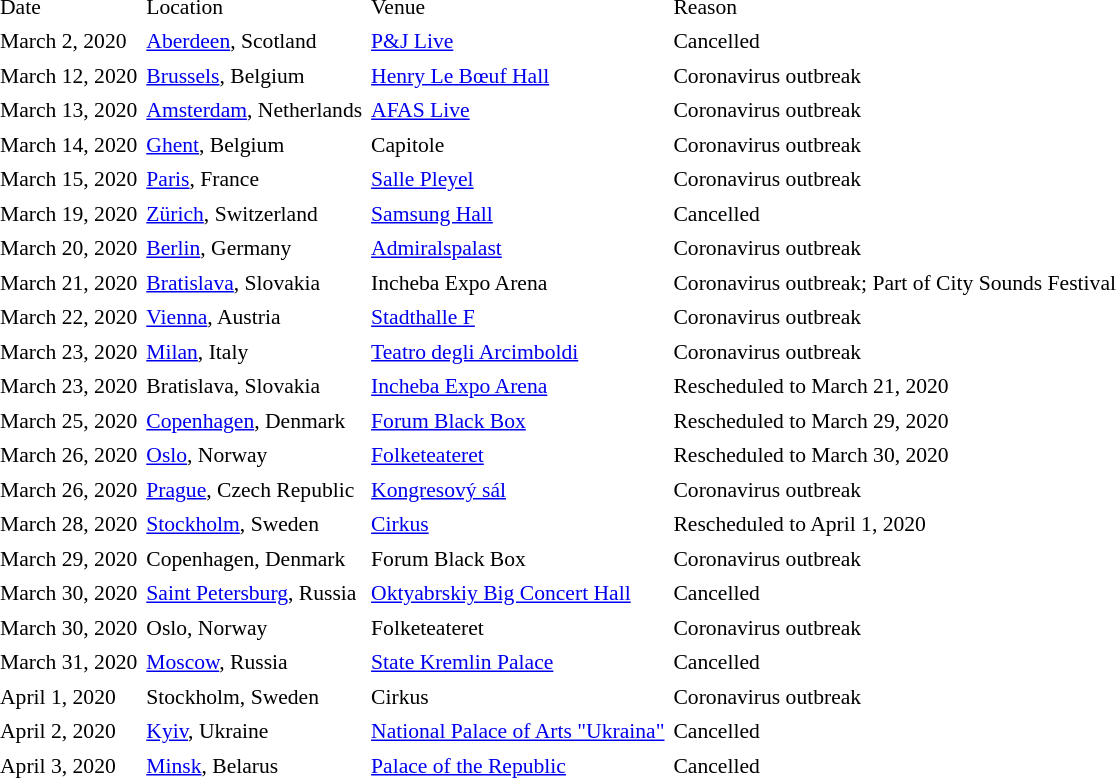<table cellpadding="2" style="border:0 solid darkgrey; font-size:90%">
<tr>
<td>Date</td>
<td>Location</td>
<td>Venue</td>
<td>Reason</td>
</tr>
<tr>
<td>March 2, 2020</td>
<td><a href='#'>Aberdeen</a>, Scotland</td>
<td><a href='#'>P&J Live</a></td>
<td>Cancelled</td>
</tr>
<tr>
<td>March 12, 2020</td>
<td><a href='#'>Brussels</a>, Belgium</td>
<td><a href='#'>Henry Le Bœuf Hall</a></td>
<td>Coronavirus outbreak</td>
</tr>
<tr>
<td>March 13, 2020</td>
<td><a href='#'>Amsterdam</a>, Netherlands</td>
<td><a href='#'>AFAS Live</a></td>
<td>Coronavirus outbreak</td>
</tr>
<tr>
<td>March 14, 2020</td>
<td><a href='#'>Ghent</a>, Belgium</td>
<td>Capitole</td>
<td>Coronavirus outbreak</td>
</tr>
<tr>
<td>March 15, 2020</td>
<td><a href='#'>Paris</a>, France</td>
<td><a href='#'>Salle Pleyel</a></td>
<td>Coronavirus outbreak</td>
</tr>
<tr>
<td>March 19, 2020</td>
<td><a href='#'>Zürich</a>, Switzerland</td>
<td><a href='#'>Samsung Hall</a></td>
<td>Cancelled</td>
</tr>
<tr>
<td>March 20, 2020</td>
<td><a href='#'>Berlin</a>, Germany</td>
<td><a href='#'>Admiralspalast</a></td>
<td>Coronavirus outbreak</td>
</tr>
<tr>
<td>March 21, 2020</td>
<td><a href='#'>Bratislava</a>, Slovakia</td>
<td>Incheba Expo Arena</td>
<td>Coronavirus outbreak; Part of City Sounds Festival</td>
</tr>
<tr>
<td>March 22, 2020</td>
<td><a href='#'>Vienna</a>, Austria</td>
<td><a href='#'>Stadthalle F</a></td>
<td>Coronavirus outbreak</td>
</tr>
<tr>
<td>March 23, 2020</td>
<td><a href='#'>Milan</a>, Italy</td>
<td><a href='#'>Teatro degli Arcimboldi</a></td>
<td>Coronavirus outbreak</td>
</tr>
<tr>
<td>March 23, 2020</td>
<td>Bratislava, Slovakia</td>
<td><a href='#'>Incheba Expo Arena</a></td>
<td>Rescheduled to March 21, 2020</td>
</tr>
<tr>
<td>March 25, 2020</td>
<td><a href='#'>Copenhagen</a>, Denmark</td>
<td><a href='#'>Forum Black Box</a></td>
<td>Rescheduled to March 29, 2020</td>
</tr>
<tr>
<td>March 26, 2020</td>
<td><a href='#'>Oslo</a>, Norway</td>
<td><a href='#'>Folketeateret</a></td>
<td>Rescheduled to March 30, 2020</td>
</tr>
<tr>
<td>March 26, 2020</td>
<td><a href='#'>Prague</a>, Czech Republic</td>
<td><a href='#'>Kongresový sál</a></td>
<td>Coronavirus outbreak</td>
</tr>
<tr>
<td>March 28, 2020</td>
<td><a href='#'>Stockholm</a>, Sweden</td>
<td><a href='#'>Cirkus</a></td>
<td>Rescheduled to April 1, 2020</td>
</tr>
<tr>
<td>March 29, 2020</td>
<td>Copenhagen, Denmark</td>
<td>Forum Black Box</td>
<td>Coronavirus outbreak</td>
</tr>
<tr>
<td>March 30, 2020</td>
<td><a href='#'>Saint Petersburg</a>, Russia</td>
<td><a href='#'>Oktyabrskiy Big Concert Hall</a></td>
<td>Cancelled</td>
</tr>
<tr>
<td>March 30, 2020</td>
<td>Oslo, Norway</td>
<td>Folketeateret</td>
<td>Coronavirus outbreak</td>
</tr>
<tr>
<td>March 31, 2020</td>
<td><a href='#'>Moscow</a>, Russia</td>
<td><a href='#'>State Kremlin Palace</a></td>
<td>Cancelled</td>
</tr>
<tr>
<td>April 1, 2020</td>
<td>Stockholm, Sweden</td>
<td>Cirkus</td>
<td>Coronavirus outbreak</td>
</tr>
<tr>
<td>April 2, 2020</td>
<td><a href='#'>Kyiv</a>, Ukraine</td>
<td><a href='#'>National Palace of Arts "Ukraina"</a></td>
<td>Cancelled</td>
</tr>
<tr>
<td>April 3, 2020</td>
<td><a href='#'>Minsk</a>, Belarus</td>
<td><a href='#'>Palace of the Republic</a></td>
<td>Cancelled</td>
</tr>
</table>
